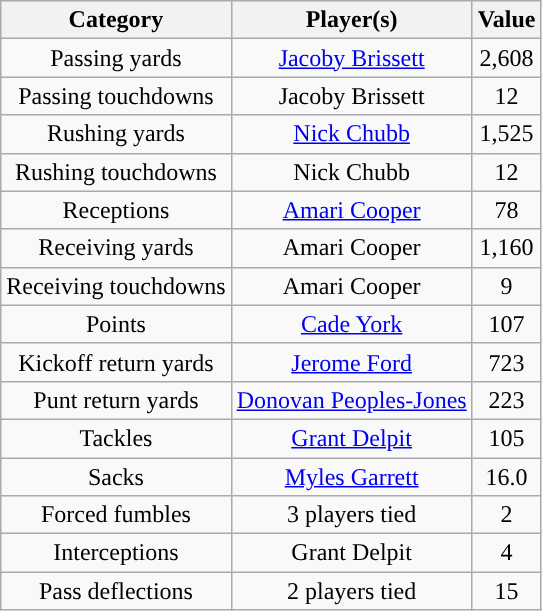<table class="wikitable" style="text-align:center">
<tr>
<th>Category</th>
<th>Player(s)</th>
<th>Value</th>
</tr>
<tr>
<td>Passing yards</td>
<td><a href='#'>Jacoby Brissett</a></td>
<td>2,608</td>
</tr>
<tr>
<td>Passing touchdowns</td>
<td>Jacoby Brissett</td>
<td>12</td>
</tr>
<tr>
<td>Rushing yards</td>
<td><a href='#'>Nick Chubb</a></td>
<td>1,525</td>
</tr>
<tr>
<td>Rushing touchdowns</td>
<td>Nick Chubb</td>
<td>12</td>
</tr>
<tr>
<td>Receptions</td>
<td><a href='#'>Amari Cooper</a></td>
<td>78</td>
</tr>
<tr>
<td>Receiving yards</td>
<td>Amari Cooper</td>
<td>1,160</td>
</tr>
<tr>
<td>Receiving touchdowns</td>
<td>Amari Cooper</td>
<td>9</td>
</tr>
<tr>
<td>Points</td>
<td><a href='#'>Cade York</a></td>
<td>107</td>
</tr>
<tr>
<td>Kickoff return yards</td>
<td><a href='#'>Jerome Ford</a></td>
<td>723</td>
</tr>
<tr>
<td>Punt return yards</td>
<td><a href='#'>Donovan Peoples-Jones</a></td>
<td>223</td>
</tr>
<tr>
<td>Tackles</td>
<td><a href='#'>Grant Delpit</a></td>
<td>105</td>
</tr>
<tr>
<td>Sacks</td>
<td><a href='#'>Myles Garrett</a></td>
<td>16.0</td>
</tr>
<tr>
<td>Forced fumbles</td>
<td>3 players tied</td>
<td>2</td>
</tr>
<tr>
<td>Interceptions</td>
<td>Grant Delpit</td>
<td>4</td>
</tr>
<tr>
<td>Pass deflections</td>
<td>2 players tied</td>
<td>15</td>
</tr>
</table>
